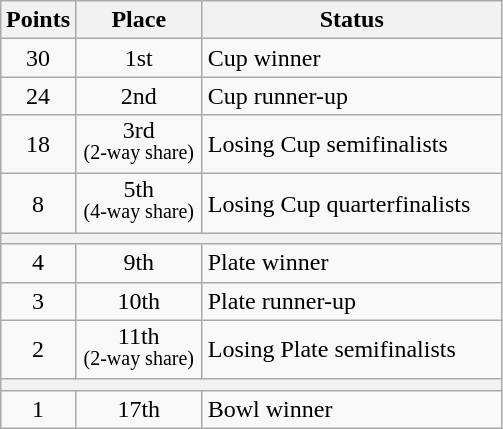<table class = "wikitable" style="text-align:center; margin:0;">
<tr>
<th style="padding:3px;">Points</th>
<th style="padding:3px;">Place</th>
<th style="width:12em;">Status</th>
</tr>
<tr>
<td>30</td>
<td>1st</td>
<td align=left>Cup winner</td>
</tr>
<tr>
<td>24</td>
<td>2nd</td>
<td align=left>Cup runner-up</td>
</tr>
<tr>
<td>18</td>
<td style="line-height:1; padding:2px 5px 0;">3rd<br><sup>(2-way share)</sup></td>
<td style="text-align:left;padding-right:2px;">Losing Cup semifinalists</td>
</tr>
<tr>
<td>8</td>
<td style="line-height:1; padding:2px 5px 0;">5th<br><sup>(4-way share)</sup></td>
<td style="text-align:left;padding-right:2px;">Losing Cup quarterfinalists</td>
</tr>
<tr>
<th colspan=3></th>
</tr>
<tr>
<td>4</td>
<td>9th</td>
<td align=left>Plate winner</td>
</tr>
<tr>
<td>3</td>
<td>10th</td>
<td align=left>Plate runner-up</td>
</tr>
<tr>
<td>2</td>
<td style="line-height:1; padding:2px 5px 0;">11th<br><sup>(2-way share)</sup></td>
<td style="text-align:left;padding-right:2px;">Losing Plate semifinalists</td>
</tr>
<tr>
<th colspan=3></th>
</tr>
<tr>
<td>1</td>
<td>17th</td>
<td align=left>Bowl winner</td>
</tr>
</table>
